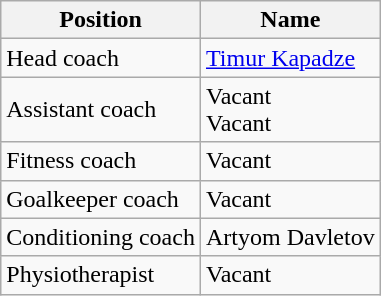<table class="wikitable">
<tr>
<th>Position</th>
<th>Name</th>
</tr>
<tr>
<td style="text-align:left;">Head coach</td>
<td style="text-align:left;"> <a href='#'>Timur Kapadze</a></td>
</tr>
<tr>
<td style="text-align:left;">Assistant coach</td>
<td style="text-align:left;"> Vacant<br> Vacant</td>
</tr>
<tr>
<td style="text-align:left;">Fitness coach</td>
<td style="text-align:left;"> Vacant</td>
</tr>
<tr>
<td style="text-align:left;">Goalkeeper coach</td>
<td style="text-align:left;"> Vacant</td>
</tr>
<tr>
<td style="text-align:left;">Conditioning coach</td>
<td style="text-align:left;"> Artyom Davletov</td>
</tr>
<tr>
<td style="text-align:left;">Physiotherapist</td>
<td style="text-align:left;"> Vacant</td>
</tr>
</table>
